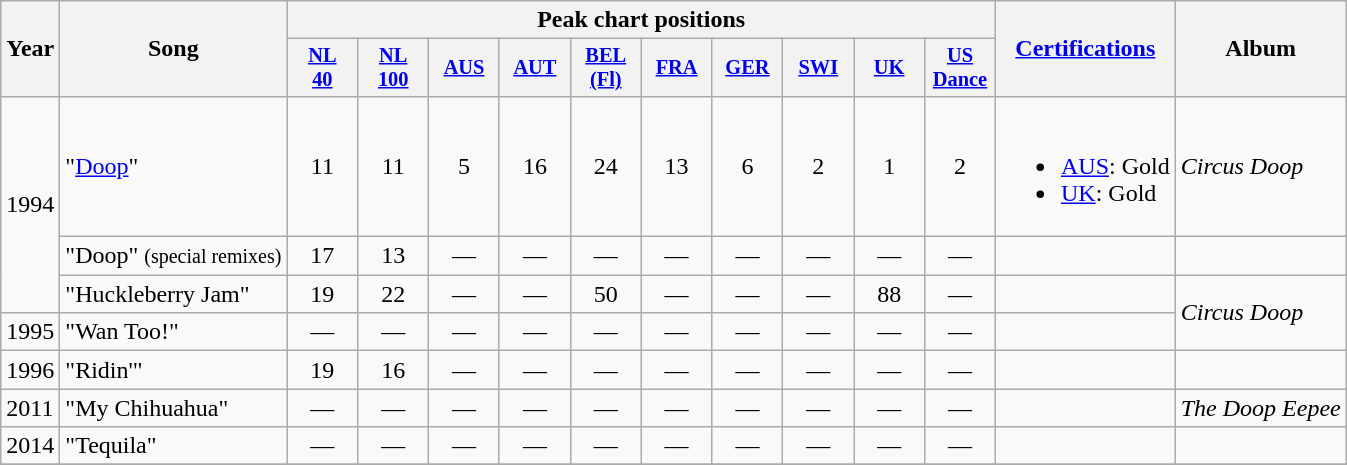<table class="wikitable">
<tr>
<th rowspan="2">Year</th>
<th rowspan="2">Song</th>
<th colspan="10">Peak chart positions</th>
<th rowspan="2"><a href='#'>Certifications</a></th>
<th rowspan="2">Album</th>
</tr>
<tr>
<th style="width:3em;font-size:85%;"><a href='#'>NL<br>40</a><br></th>
<th style="width:3em;font-size:85%;"><a href='#'>NL<br>100</a><br></th>
<th style="width:3em;font-size:85%;"><a href='#'>AUS</a><br></th>
<th style="width:3em;font-size:85%;"><a href='#'>AUT</a><br></th>
<th style="width:3em;font-size:85%;"><a href='#'>BEL<br>(Fl)</a><br></th>
<th style="width:3em;font-size:85%;"><a href='#'>FRA</a><br></th>
<th style="width:3em;font-size:85%;"><a href='#'>GER</a><br></th>
<th style="width:3em;font-size:85%;"><a href='#'>SWI</a><br></th>
<th style="width:3em;font-size:85%;"><a href='#'>UK</a><br></th>
<th style="width:3em;font-size:85%;"><a href='#'>US<br>Dance</a><br></th>
</tr>
<tr>
<td rowspan="3">1994</td>
<td>"<a href='#'>Doop</a>"</td>
<td align="center">11</td>
<td align="center">11</td>
<td align="center">5</td>
<td align="center">16</td>
<td align="center">24</td>
<td align="center">13</td>
<td align="center">6</td>
<td align="center">2</td>
<td align="center">1</td>
<td align="center">2</td>
<td><br><ul><li><a href='#'>AUS</a>: Gold</li><li><a href='#'>UK</a>: Gold</li></ul></td>
<td><em>Circus Doop</em></td>
</tr>
<tr>
<td>"Doop" <small>(special remixes)</small></td>
<td align="center">17</td>
<td align="center">13</td>
<td align="center">—</td>
<td align="center">—</td>
<td align="center">—</td>
<td align="center">—</td>
<td align="center">—</td>
<td align="center">—</td>
<td align="center">—</td>
<td align="center">—</td>
<td></td>
<td></td>
</tr>
<tr>
<td>"Huckleberry Jam"</td>
<td align="center">19</td>
<td align="center">22</td>
<td align="center">—</td>
<td align="center">—</td>
<td align="center">50</td>
<td align="center">—</td>
<td align="center">—</td>
<td align="center">—</td>
<td align="center">88</td>
<td align="center">—</td>
<td></td>
<td rowspan="2"><em>Circus Doop</em></td>
</tr>
<tr>
<td>1995</td>
<td>"Wan Too!"</td>
<td align="center">—</td>
<td align="center">—</td>
<td align="center">—</td>
<td align="center">—</td>
<td align="center">—</td>
<td align="center">—</td>
<td align="center">—</td>
<td align="center">—</td>
<td align="center">—</td>
<td align="center">—</td>
<td></td>
</tr>
<tr>
<td>1996</td>
<td>"Ridin'"</td>
<td align="center">19</td>
<td align="center">16</td>
<td align="center">—</td>
<td align="center">—</td>
<td align="center">—</td>
<td align="center">—</td>
<td align="center">—</td>
<td align="center">—</td>
<td align="center">—</td>
<td align="center">—</td>
<td></td>
<td></td>
</tr>
<tr>
<td>2011</td>
<td>"My Chihuahua"</td>
<td align="center">—</td>
<td align="center">—</td>
<td align="center">—</td>
<td align="center">—</td>
<td align="center">—</td>
<td align="center">—</td>
<td align="center">—</td>
<td align="center">—</td>
<td align="center">—</td>
<td align="center">—</td>
<td></td>
<td><em>The Doop Eepee</em></td>
</tr>
<tr>
<td>2014</td>
<td>"Tequila"</td>
<td align="center">—</td>
<td align="center">—</td>
<td align="center">—</td>
<td align="center">—</td>
<td align="center">—</td>
<td align="center">—</td>
<td align="center">—</td>
<td align="center">—</td>
<td align="center">—</td>
<td align="center">—</td>
<td></td>
<td></td>
</tr>
<tr>
</tr>
</table>
